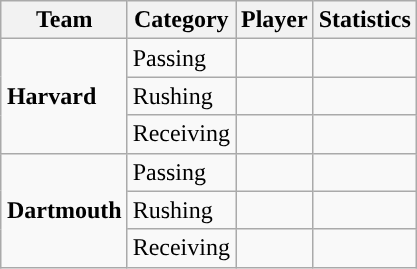<table class="wikitable" style="float: right;">
<tr>
<th>Team</th>
<th>Category</th>
<th>Player</th>
<th>Statistics</th>
</tr>
<tr>
<td rowspan=3><strong>Harvard</strong></td>
<td>Passing</td>
<td></td>
<td></td>
</tr>
<tr>
<td>Rushing</td>
<td></td>
<td></td>
</tr>
<tr>
<td>Receiving</td>
<td></td>
<td></td>
</tr>
<tr>
<td rowspan=3><strong>Dartmouth</strong></td>
<td>Passing</td>
<td></td>
<td></td>
</tr>
<tr>
<td>Rushing</td>
<td></td>
<td></td>
</tr>
<tr>
<td>Receiving</td>
<td></td>
<td></td>
</tr>
</table>
